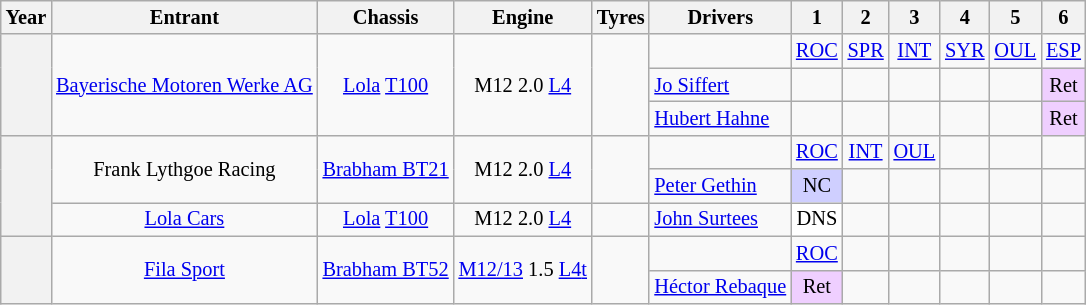<table class="wikitable" style="text-align:center; font-size:85%">
<tr>
<th>Year</th>
<th>Entrant</th>
<th>Chassis</th>
<th>Engine</th>
<th>Tyres</th>
<th>Drivers</th>
<th>1</th>
<th>2</th>
<th>3</th>
<th>4</th>
<th>5</th>
<th>6</th>
</tr>
<tr>
<th rowspan=3></th>
<td rowspan=3><a href='#'>Bayerische Motoren Werke AG</a></td>
<td rowspan=3><a href='#'>Lola</a> <a href='#'>T100</a></td>
<td rowspan=3>M12 2.0 <a href='#'>L4</a></td>
<td rowspan=3></td>
<td></td>
<td><a href='#'>ROC</a></td>
<td><a href='#'>SPR</a></td>
<td><a href='#'>INT</a></td>
<td><a href='#'>SYR</a></td>
<td><a href='#'>OUL</a></td>
<td><a href='#'>ESP</a></td>
</tr>
<tr>
<td align="left"> <a href='#'>Jo Siffert</a></td>
<td></td>
<td></td>
<td></td>
<td></td>
<td></td>
<td style="background:#EFCFFF;">Ret</td>
</tr>
<tr>
<td align="left"> <a href='#'>Hubert Hahne</a></td>
<td></td>
<td></td>
<td></td>
<td></td>
<td></td>
<td style="background:#EFCFFF;">Ret</td>
</tr>
<tr>
<th rowspan=3></th>
<td rowspan=2>Frank Lythgoe Racing</td>
<td rowspan=2><a href='#'>Brabham BT21</a></td>
<td rowspan=2>M12 2.0 <a href='#'>L4</a></td>
<td rowspan=2></td>
<td></td>
<td><a href='#'>ROC</a></td>
<td><a href='#'>INT</a></td>
<td><a href='#'>OUL</a></td>
<td></td>
<td></td>
<td></td>
</tr>
<tr>
<td align="left"> <a href='#'>Peter Gethin</a></td>
<td style="background:#CFCFFF;">NC</td>
<td></td>
<td></td>
<td></td>
<td></td>
<td></td>
</tr>
<tr>
<td><a href='#'>Lola Cars</a></td>
<td><a href='#'>Lola</a> <a href='#'>T100</a></td>
<td>M12 2.0 <a href='#'>L4</a></td>
<td></td>
<td align="left"> <a href='#'>John Surtees</a></td>
<td style="background:#FFFFFF;">DNS</td>
<td></td>
<td></td>
<td></td>
<td></td>
<td></td>
</tr>
<tr>
<th rowspan=2></th>
<td rowspan=2><a href='#'>Fila Sport</a></td>
<td rowspan=2><a href='#'>Brabham BT52</a></td>
<td rowspan=2><a href='#'>M12/13</a> 1.5 <a href='#'>L4</a><a href='#'>t</a></td>
<td rowspan=2></td>
<td></td>
<td><a href='#'>ROC</a></td>
<td></td>
<td></td>
<td></td>
<td></td>
<td></td>
</tr>
<tr>
<td align="left"> <a href='#'>Héctor Rebaque</a></td>
<td style="background:#EFCFFF;">Ret</td>
<td></td>
<td></td>
<td></td>
<td></td>
<td></td>
</tr>
</table>
